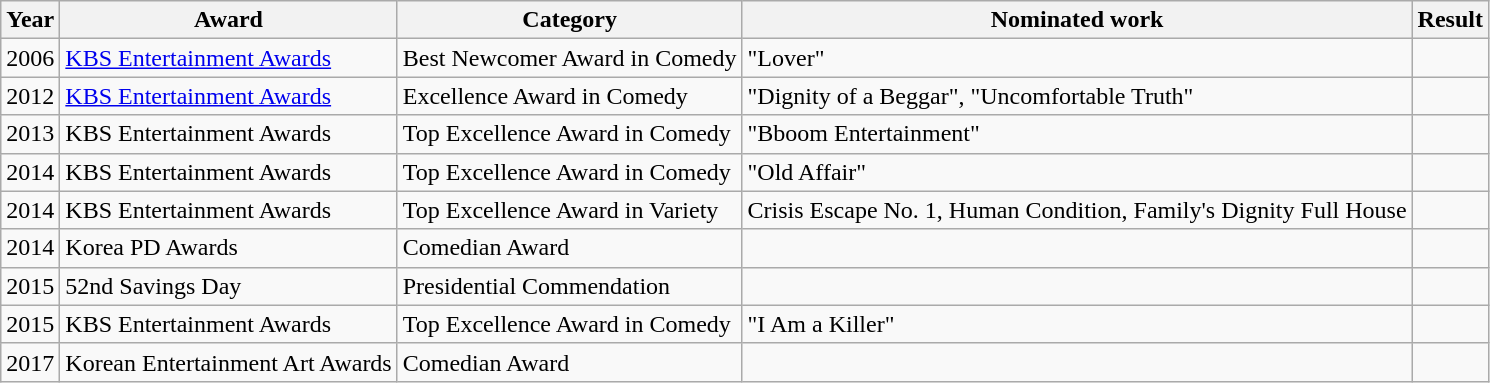<table class="wikitable">
<tr>
<th>Year</th>
<th>Award</th>
<th>Category</th>
<th>Nominated work</th>
<th>Result</th>
</tr>
<tr>
<td>2006</td>
<td><a href='#'>KBS Entertainment Awards</a></td>
<td>Best Newcomer Award in Comedy</td>
<td>"Lover"</td>
<td></td>
</tr>
<tr>
<td>2012</td>
<td><a href='#'>KBS Entertainment Awards</a></td>
<td>Excellence Award in Comedy</td>
<td>"Dignity of a Beggar", "Uncomfortable Truth"</td>
<td></td>
</tr>
<tr>
<td>2013</td>
<td>KBS Entertainment Awards</td>
<td>Top Excellence Award in Comedy</td>
<td>"Bboom Entertainment"</td>
<td></td>
</tr>
<tr>
<td>2014</td>
<td>KBS Entertainment Awards</td>
<td>Top Excellence Award in Comedy</td>
<td>"Old Affair"</td>
<td></td>
</tr>
<tr>
<td>2014</td>
<td>KBS Entertainment Awards</td>
<td>Top Excellence Award in Variety</td>
<td>Crisis Escape No. 1, Human Condition, Family's Dignity Full House</td>
<td></td>
</tr>
<tr>
<td>2014</td>
<td>Korea PD Awards</td>
<td>Comedian Award</td>
<td></td>
<td></td>
</tr>
<tr>
<td>2015</td>
<td>52nd Savings Day</td>
<td>Presidential Commendation</td>
<td></td>
<td></td>
</tr>
<tr>
<td>2015</td>
<td>KBS Entertainment Awards</td>
<td>Top Excellence Award in Comedy</td>
<td>"I Am a Killer"</td>
<td></td>
</tr>
<tr>
<td>2017</td>
<td>Korean Entertainment Art Awards</td>
<td>Comedian Award</td>
<td></td>
<td></td>
</tr>
</table>
